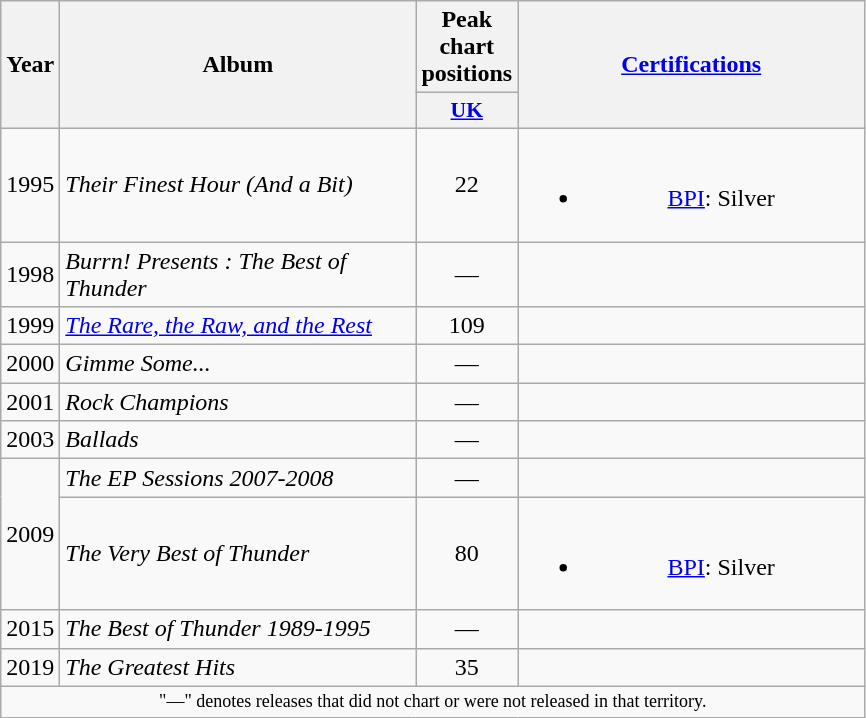<table class="wikitable" style="text-align: center;">
<tr>
<th rowspan="2">Year</th>
<th rowspan="2" width="230">Album</th>
<th colspan="1">Peak chart positions</th>
<th scope="col" rowspan="2" style="width:14em;"><a href='#'>Certifications</a></th>
</tr>
<tr>
<th scope="col" style="width:3em;font-size:90%"><a href='#'>UK</a><br></th>
</tr>
<tr>
<td>1995</td>
<td align="left"><em>Their Finest Hour (And a Bit)</em></td>
<td>22</td>
<td><br><ul><li><a href='#'>BPI</a>: Silver</li></ul></td>
</tr>
<tr>
<td>1998</td>
<td align="left"><em>Burrn! Presents : The Best of Thunder</em></td>
<td>—</td>
<td></td>
</tr>
<tr>
<td>1999</td>
<td align="left"><em><a href='#'>The Rare, the Raw, and the Rest</a></em></td>
<td>109</td>
<td></td>
</tr>
<tr>
<td>2000</td>
<td align="left"><em>Gimme Some...</em></td>
<td>—</td>
<td></td>
</tr>
<tr>
<td>2001</td>
<td align="left"><em>Rock Champions</em></td>
<td>—</td>
<td></td>
</tr>
<tr>
<td>2003</td>
<td align="left"><em>Ballads</em></td>
<td>—</td>
<td></td>
</tr>
<tr>
<td rowspan="2">2009</td>
<td align="left"><em>The EP Sessions 2007-2008</em></td>
<td>—</td>
<td></td>
</tr>
<tr>
<td align="left"><em>The Very Best of Thunder</em></td>
<td>80</td>
<td><br><ul><li><a href='#'>BPI</a>: Silver</li></ul></td>
</tr>
<tr>
<td>2015</td>
<td align="left"><em>The Best of Thunder 1989-1995</em></td>
<td>—</td>
<td></td>
</tr>
<tr>
<td>2019</td>
<td align="left"><em>The Greatest Hits</em></td>
<td>35</td>
<td></td>
</tr>
<tr>
<td align="center" colspan="6" style="font-size: 9pt">"—" denotes releases that did not chart or were not released in that territory.</td>
</tr>
</table>
